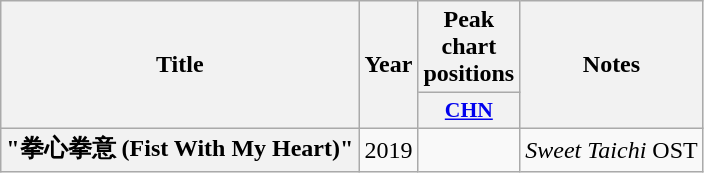<table class="wikitable plainrowheaders" style="text-align:center;">
<tr>
<th scope="col" rowspan="2">Title</th>
<th scope="col" rowspan="2">Year</th>
<th colspan="1">Peak chart positions</th>
<th scope="col" rowspan="2">Notes</th>
</tr>
<tr>
<th scope="col" style="width:3em;font-size:90%;"><a href='#'>CHN</a></th>
</tr>
<tr>
<th scope="row">"拳心拳意 (Fist With My Heart)"</th>
<td>2019</td>
<td></td>
<td><em>Sweet Taichi</em> OST</td>
</tr>
</table>
